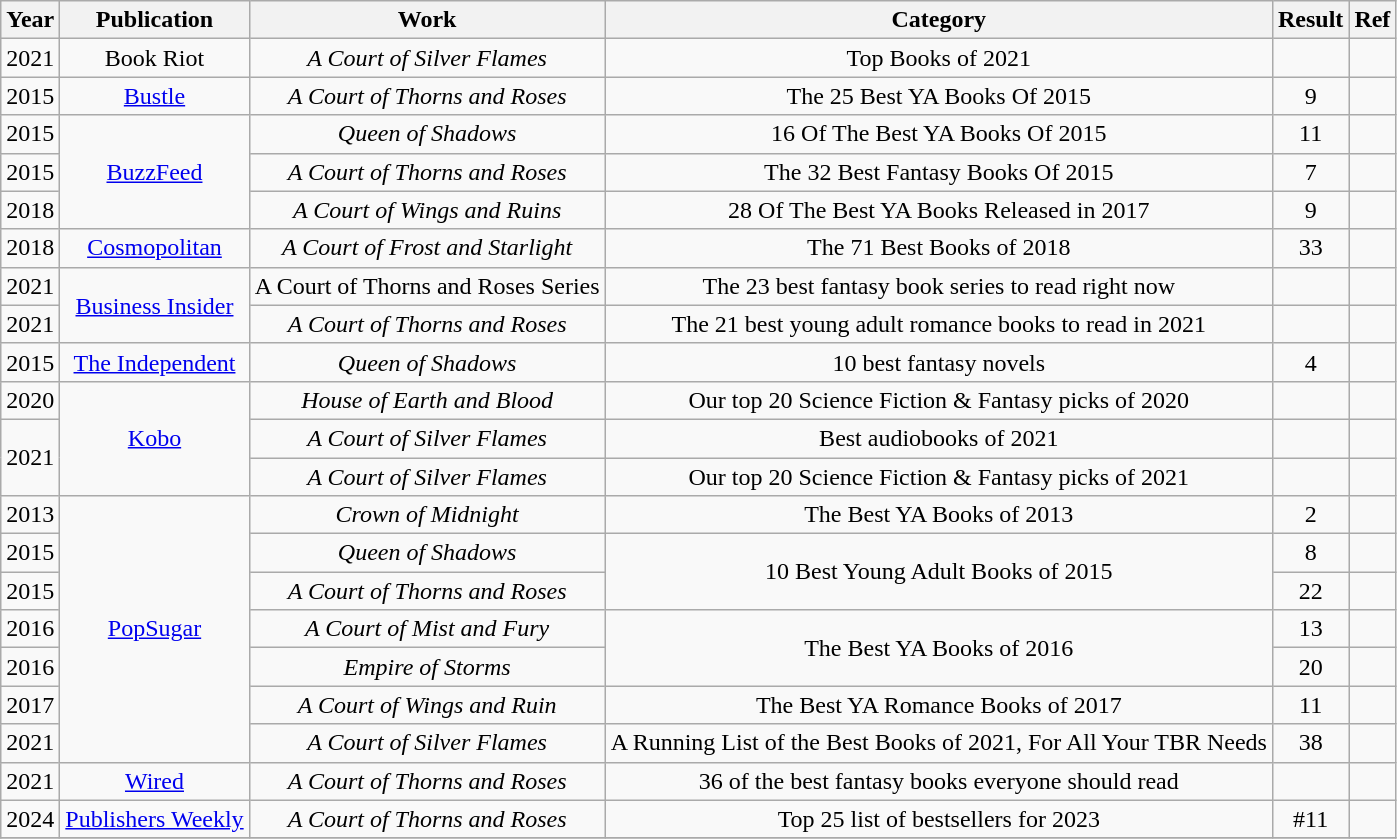<table class="wikitable sortable" style="text-align:center;">
<tr>
<th>Year</th>
<th>Publication</th>
<th>Work</th>
<th>Category</th>
<th>Result</th>
<th>Ref</th>
</tr>
<tr>
<td>2021</td>
<td>Book Riot</td>
<td><em>A Court of Silver Flames</em></td>
<td>Top Books of 2021</td>
<td></td>
<td></td>
</tr>
<tr>
<td>2015</td>
<td><a href='#'>Bustle</a></td>
<td><em> A Court of Thorns and Roses</em></td>
<td>The 25 Best YA Books Of 2015</td>
<td>9</td>
<td></td>
</tr>
<tr>
<td>2015</td>
<td rowspan = "3"><a href='#'>BuzzFeed</a></td>
<td><em>Queen of Shadows</em></td>
<td>16 Of The Best YA Books Of 2015</td>
<td>11</td>
<td></td>
</tr>
<tr>
<td>2015</td>
<td><em>A Court of Thorns and Roses</em></td>
<td>The 32 Best Fantasy Books Of 2015</td>
<td>7</td>
<td></td>
</tr>
<tr>
<td>2018</td>
<td><em>A Court of Wings and Ruins</em></td>
<td>28 Of The Best YA Books Released in 2017</td>
<td>9</td>
<td></td>
</tr>
<tr>
<td>2018</td>
<td><a href='#'>Cosmopolitan</a></td>
<td><em>A Court of Frost and Starlight</em></td>
<td>The 71 Best Books of 2018</td>
<td>33</td>
<td></td>
</tr>
<tr>
<td>2021</td>
<td rowspan = "2"><a href='#'>Business Insider</a></td>
<td>A Court of Thorns and Roses Series</td>
<td>The 23 best fantasy book series to read right now</td>
<td></td>
<td></td>
</tr>
<tr>
<td>2021</td>
<td><em>A Court of Thorns and Roses</em></td>
<td>The 21 best young adult romance books to read in 2021</td>
<td></td>
<td></td>
</tr>
<tr>
<td>2015</td>
<td><a href='#'>The Independent</a></td>
<td><em>Queen of Shadows</em></td>
<td>10 best fantasy novels</td>
<td>4</td>
<td></td>
</tr>
<tr>
<td>2020</td>
<td rowspan = "3"><a href='#'>Kobo</a></td>
<td><em>House of Earth and Blood</em></td>
<td>Our top 20 Science Fiction & Fantasy picks of 2020</td>
<td></td>
<td></td>
</tr>
<tr>
<td rowspan = "2">2021</td>
<td><em>A Court of Silver Flames</em></td>
<td>Best audiobooks of 2021</td>
<td></td>
<td></td>
</tr>
<tr>
<td><em>A Court of Silver Flames</em></td>
<td>Our top 20 Science Fiction & Fantasy picks of 2021</td>
<td></td>
<td></td>
</tr>
<tr>
<td>2013</td>
<td rowspan = "7"><a href='#'>PopSugar</a></td>
<td><em>Crown of Midnight</em></td>
<td>The Best YA Books of 2013</td>
<td>2</td>
<td></td>
</tr>
<tr>
<td>2015</td>
<td><em>Queen of Shadows</em></td>
<td rowspan = "2">10 Best Young Adult Books of 2015</td>
<td>8</td>
<td></td>
</tr>
<tr>
<td>2015</td>
<td><em>A Court of Thorns and Roses</em></td>
<td>22</td>
<td></td>
</tr>
<tr>
<td>2016</td>
<td><em>A Court of Mist and Fury</em></td>
<td rowspan = "2">The Best YA Books of 2016</td>
<td>13</td>
<td></td>
</tr>
<tr>
<td>2016</td>
<td><em>Empire of Storms</em></td>
<td>20</td>
<td></td>
</tr>
<tr>
<td>2017</td>
<td><em>A Court of Wings and Ruin</em></td>
<td>The Best YA Romance Books of 2017</td>
<td>11</td>
<td></td>
</tr>
<tr>
<td>2021</td>
<td><em>A Court of Silver Flames</em></td>
<td>A Running List of the Best Books of 2021, For All Your TBR Needs</td>
<td>38</td>
<td></td>
</tr>
<tr>
<td>2021</td>
<td><a href='#'>Wired</a></td>
<td><em>A Court of Thorns and Roses</em></td>
<td>36 of the best fantasy books everyone should read</td>
<td></td>
<td></td>
</tr>
<tr>
<td>2024</td>
<td><a href='#'>Publishers Weekly</a></td>
<td><em>A Court of Thorns and Roses</em></td>
<td>Top 25 list of bestsellers for 2023</td>
<td>#11</td>
<td></td>
</tr>
<tr>
</tr>
</table>
